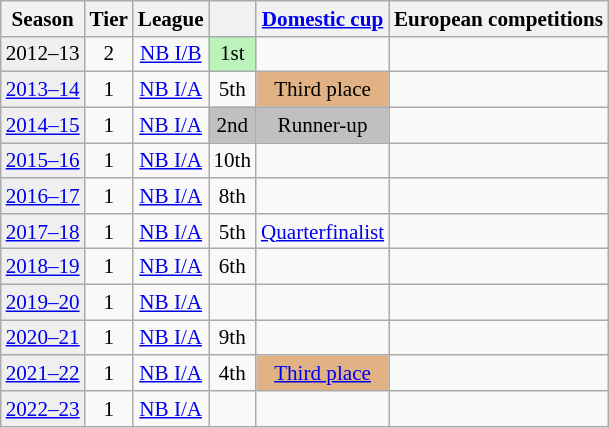<table class="wikitable" style="font-size:88%; text-align:center">
<tr bgcolor=>
<th>Season</th>
<th>Tier</th>
<th>League</th>
<th></th>
<th><a href='#'>Domestic cup</a></th>
<th colspan=2>European competitions</th>
</tr>
<tr>
<td style="background:#efefef;">2012–13</td>
<td>2</td>
<td><a href='#'>NB I/B</a></td>
<td style="background:#BBF3BB">1st</td>
<td></td>
<td colspan=2></td>
</tr>
<tr>
<td style="background:#efefef;"><a href='#'>2013–14</a></td>
<td>1</td>
<td><a href='#'>NB I/A</a></td>
<td>5th</td>
<td style="background:#e1b384">Third place</td>
<td colspan=2></td>
</tr>
<tr>
<td style="background:#efefef;"><a href='#'>2014–15</a></td>
<td>1</td>
<td><a href='#'>NB I/A</a></td>
<td style="background:silver">2nd</td>
<td style="background:silver">Runner-up</td>
<td colspan=2></td>
</tr>
<tr>
<td style="background:#efefef;"><a href='#'>2015–16</a></td>
<td>1</td>
<td><a href='#'>NB I/A</a></td>
<td>10th</td>
<td></td>
<td colspan=2></td>
</tr>
<tr>
<td style="background:#efefef;"><a href='#'>2016–17</a></td>
<td>1</td>
<td><a href='#'>NB I/A</a></td>
<td>8th</td>
<td></td>
<td colspan=2></td>
</tr>
<tr>
<td style="background:#efefef;"><a href='#'>2017–18</a></td>
<td>1</td>
<td><a href='#'>NB I/A</a></td>
<td>5th</td>
<td><a href='#'>Quarterfinalist</a></td>
<td colspan=2></td>
</tr>
<tr>
<td style="background:#efefef;"><a href='#'>2018–19</a></td>
<td>1</td>
<td><a href='#'>NB I/A</a></td>
<td>6th</td>
<td></td>
<td colspan=2></td>
</tr>
<tr>
<td style="background:#efefef;"><a href='#'>2019–20</a></td>
<td>1</td>
<td><a href='#'>NB I/A</a></td>
<td></td>
<td></td>
<td colspan=2></td>
</tr>
<tr>
<td style="background:#efefef;"><a href='#'>2020–21</a></td>
<td>1</td>
<td><a href='#'>NB I/A</a></td>
<td>9th</td>
<td></td>
<td colspan=2></td>
</tr>
<tr>
<td style="background:#efefef;"><a href='#'>2021–22</a></td>
<td>1</td>
<td><a href='#'>NB I/A</a></td>
<td>4th</td>
<td style="background:#e1b384"><a href='#'>Third place</a></td>
<td colspan=2></td>
</tr>
<tr>
<td style="background:#efefef;"><a href='#'>2022–23</a></td>
<td>1</td>
<td><a href='#'>NB I/A</a></td>
<td align=center></td>
<td></td>
<td colspan=2></td>
</tr>
</table>
